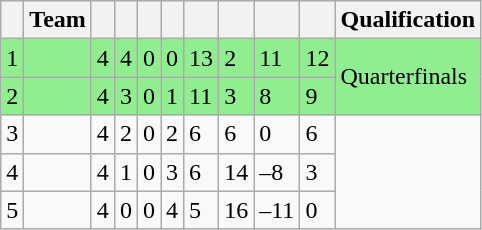<table class="wikitable">
<tr>
<th></th>
<th>Team</th>
<th></th>
<th></th>
<th></th>
<th></th>
<th></th>
<th></th>
<th></th>
<th></th>
<th>Qualification</th>
</tr>
<tr bgcolor=lightgreen>
<td>1</td>
<td></td>
<td>4</td>
<td>4</td>
<td>0</td>
<td>0</td>
<td>13</td>
<td>2</td>
<td>11</td>
<td>12</td>
<td rowspan=2>Quarterfinals</td>
</tr>
<tr bgcolor=lightgreen>
<td>2</td>
<td></td>
<td>4</td>
<td>3</td>
<td>0</td>
<td>1</td>
<td>11</td>
<td>3</td>
<td>8</td>
<td>9</td>
</tr>
<tr>
<td>3</td>
<td></td>
<td>4</td>
<td>2</td>
<td>0</td>
<td>2</td>
<td>6</td>
<td>6</td>
<td>0</td>
<td>6</td>
</tr>
<tr>
<td>4</td>
<td></td>
<td>4</td>
<td>1</td>
<td>0</td>
<td>3</td>
<td>6</td>
<td>14</td>
<td>–8</td>
<td>3</td>
</tr>
<tr>
<td>5</td>
<td></td>
<td>4</td>
<td>0</td>
<td>0</td>
<td>4</td>
<td>5</td>
<td>16</td>
<td>–11</td>
<td>0</td>
</tr>
</table>
